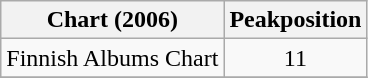<table class="wikitable">
<tr>
<th>Chart (2006)</th>
<th>Peakposition</th>
</tr>
<tr>
<td>Finnish Albums Chart</td>
<td align="center">11</td>
</tr>
<tr>
</tr>
</table>
